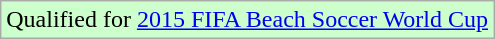<table class="wikitable">
<tr bgcolor="#ccffcc">
<td>Qualified for <a href='#'>2015 FIFA Beach Soccer World Cup</a></td>
</tr>
</table>
